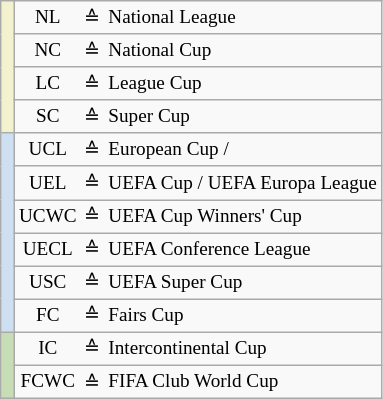<table class="wikitable" style="text-align:center; margin-right:50px; font-size:80%">
<tr>
<td rowspan=4 width="3px" bgcolor="#f2f2ce"></td>
<td style="border-right-style:hidden;">NL</td>
<td style="border-right-style:hidden;">≙</td>
<td style="text-align:left;">National League</td>
</tr>
<tr>
<td style="border-right-style:hidden;">NC</td>
<td style="border-right-style:hidden;">≙</td>
<td style="text-align:left;">National Cup</td>
</tr>
<tr>
<td style="border-right-style:hidden;">LC</td>
<td style="border-right-style:hidden;">≙</td>
<td style="text-align:left;">League Cup</td>
</tr>
<tr>
<td style="border-right-style:hidden;">SC</td>
<td style="border-right-style:hidden;">≙</td>
<td style="text-align:left;">Super Cup</td>
</tr>
<tr>
<td rowspan=6 width="3px" bgcolor="#cedff2"></td>
<td style="border-right-style:hidden;">UCL</td>
<td style="border-right-style:hidden;">≙</td>
<td style="text-align:left;">European Cup / </td>
</tr>
<tr>
<td style="border-right-style:hidden;">UEL</td>
<td style="border-right-style:hidden;">≙</td>
<td style="text-align:left;">UEFA Cup / UEFA Europa League</td>
</tr>
<tr>
<td style="border-right-style:hidden;">UCWC</td>
<td style="border-right-style:hidden;">≙</td>
<td style="text-align:left;">UEFA Cup Winners' Cup</td>
</tr>
<tr>
<td style="border-right-style:hidden;">UECL</td>
<td style="border-right-style:hidden;">≙</td>
<td style="text-align:left;">UEFA Conference League</td>
</tr>
<tr>
<td style="border-right-style:hidden;">USC</td>
<td style="border-right-style:hidden;">≙</td>
<td style="text-align:left;">UEFA Super Cup</td>
</tr>
<tr>
<td style="border-right-style:hidden;">FC</td>
<td style="border-right-style:hidden;">≙</td>
<td style="text-align:left;">Fairs Cup</td>
</tr>
<tr>
<td rowspan=5 width="3px" bgcolor="#c7ddb5"></td>
<td style="border-right-style:hidden;">IC</td>
<td style="border-right-style:hidden;">≙</td>
<td style="text-align:left;">Intercontinental Cup</td>
</tr>
<tr>
<td style="border-right-style:hidden;">FCWC</td>
<td style="border-right-style:hidden;">≙</td>
<td style="text-align:left;">FIFA Club World Cup</td>
</tr>
</table>
